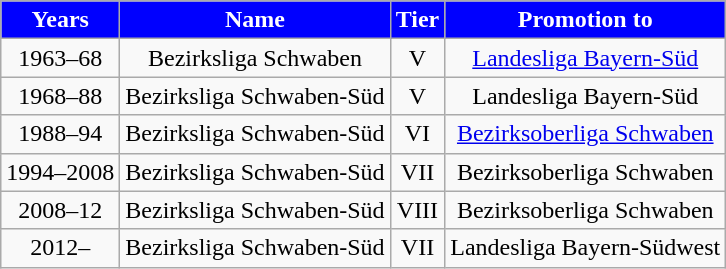<table class="wikitable">
<tr align="center" style="background: blue; color: white">
<td><strong>Years</strong></td>
<td><strong>Name</strong></td>
<td><strong>Tier</strong></td>
<td><strong>Promotion to</strong></td>
</tr>
<tr align="center">
<td>1963–68</td>
<td>Bezirksliga Schwaben</td>
<td>V</td>
<td><a href='#'>Landesliga Bayern-Süd</a></td>
</tr>
<tr align="center">
<td>1968–88</td>
<td>Bezirksliga Schwaben-Süd</td>
<td>V</td>
<td>Landesliga Bayern-Süd</td>
</tr>
<tr align="center">
<td>1988–94</td>
<td>Bezirksliga Schwaben-Süd</td>
<td>VI</td>
<td><a href='#'>Bezirksoberliga Schwaben</a></td>
</tr>
<tr align="center">
<td>1994–2008</td>
<td>Bezirksliga Schwaben-Süd</td>
<td>VII</td>
<td>Bezirksoberliga Schwaben</td>
</tr>
<tr align="center">
<td>2008–12</td>
<td>Bezirksliga Schwaben-Süd</td>
<td>VIII</td>
<td>Bezirksoberliga Schwaben</td>
</tr>
<tr align="center">
<td>2012–</td>
<td>Bezirksliga Schwaben-Süd</td>
<td>VII</td>
<td>Landesliga Bayern-Südwest</td>
</tr>
</table>
